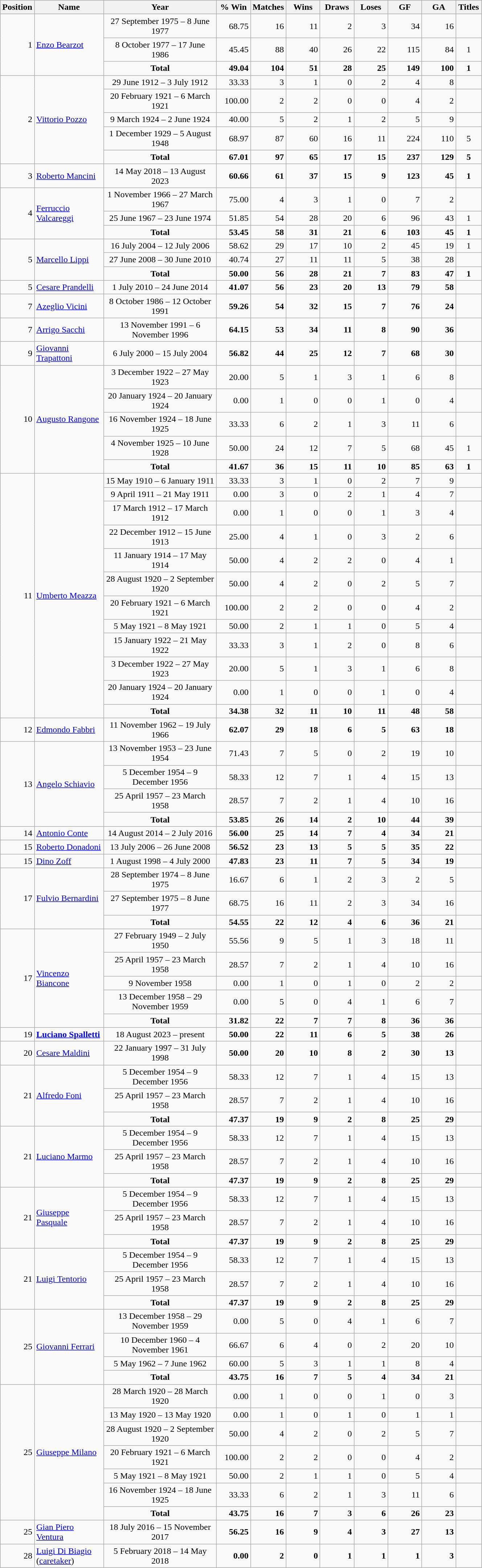<table class="wikitable">
<tr>
<th width="8px">Position</th>
<th width="120px">Name</th>
<th width="200px">Year</th>
<th width="55px">% Win</th>
<th width="55px">Matches</th>
<th width="55px">Wins</th>
<th width="55px">Draws</th>
<th width="55px">Loses</th>
<th width="55px">GF</th>
<th width="55px">GA</th>
<th width="40px">Titles</th>
</tr>
<tr>
<td rowspan="3" align="right">1</td>
<td rowspan="3"><a href='#'>Enzo Bearzot</a></td>
<td align="center">27 September 1975 – 8 June 1977</td>
<td align="right">68.75</td>
<td align="right">16</td>
<td align="right">11</td>
<td align="right">2</td>
<td align="right">3</td>
<td align="right">34</td>
<td align="right">16</td>
<td align="center"></td>
</tr>
<tr>
<td align="center">8 October 1977 – 17 June 1986</td>
<td align="right">45.45</td>
<td align="right">88</td>
<td align="right">40</td>
<td align="right">26</td>
<td align="right">22</td>
<td align="right">115</td>
<td align="right">84</td>
<td align="center">1</td>
</tr>
<tr>
<td align="center"><strong>Total</strong></td>
<td align="right"><strong>49.04</strong></td>
<td align="right"><strong>104</strong></td>
<td align="right"><strong>51</strong></td>
<td align="right"><strong>28</strong></td>
<td align="right"><strong>25</strong></td>
<td align="right"><strong>149</strong></td>
<td align="right"><strong>100</strong></td>
<td align="center"><strong>1</strong></td>
</tr>
<tr>
<td rowspan="5" align="right">2</td>
<td rowspan="5"><a href='#'>Vittorio Pozzo</a></td>
<td align="center">29 June 1912 – 3 July 1912</td>
<td align="right">33.33</td>
<td align="right">3</td>
<td align="right">1</td>
<td align="right">0</td>
<td align="right">2</td>
<td align="right">4</td>
<td align="right">8</td>
<td align="center"></td>
</tr>
<tr>
<td align="center">20 February 1921 – 6 March 1921</td>
<td align="right">100.00</td>
<td align="right">2</td>
<td align="right">2</td>
<td align="right">0</td>
<td align="right">0</td>
<td align="right">4</td>
<td align="right">2</td>
<td align="center"></td>
</tr>
<tr>
<td align="center">9 March 1924 – 2 June 1924</td>
<td align="right">40.00</td>
<td align="right">5</td>
<td align="right">2</td>
<td align="right">1</td>
<td align="right">2</td>
<td align="right">5</td>
<td align="right">9</td>
<td align="center"></td>
</tr>
<tr>
<td align="center">1 December 1929 – 5 August 1948</td>
<td align="right">68.97</td>
<td align="right">87</td>
<td align="right">60</td>
<td align="right">16</td>
<td align="right">11</td>
<td align="right">224</td>
<td align="right">110</td>
<td align="center">5</td>
</tr>
<tr>
<td align="center"><strong>Total</strong></td>
<td align="right"><strong>67.01</strong></td>
<td align="right"><strong>97</strong></td>
<td align="right"><strong>65</strong></td>
<td align="right"><strong>17</strong></td>
<td align="right"><strong>15</strong></td>
<td align="right"><strong>237</strong></td>
<td align="right"><strong>129</strong></td>
<td align="center"><strong>5</strong></td>
</tr>
<tr>
<td align="right">3</td>
<td><a href='#'>Roberto Mancini</a></td>
<td align="center">14 May 2018 – 13 August 2023</td>
<td align="right"><strong>60.66</strong></td>
<td align="right"><strong>61</strong></td>
<td align="right"><strong>37</strong></td>
<td align="right"><strong>15</strong></td>
<td align="right"><strong>9</strong></td>
<td align="right"><strong>123</strong></td>
<td align="right"><strong>45</strong></td>
<td align="center"><strong>1</strong></td>
</tr>
<tr>
<td rowspan="3" align="right">4</td>
<td rowspan="3"><a href='#'>Ferruccio Valcareggi</a></td>
<td align="center">1 November 1966 – 27 March 1967</td>
<td align="right">75.00</td>
<td align="right">4</td>
<td align="right">3</td>
<td align="right">1</td>
<td align="right">0</td>
<td align="right">7</td>
<td align="right">2</td>
<td align="center"></td>
</tr>
<tr>
<td align="center">25 June 1967 – 23 June 1974</td>
<td align="right">51.85</td>
<td align="right">54</td>
<td align="right">28</td>
<td align="right">20</td>
<td align="right">6</td>
<td align="right">96</td>
<td align="right">43</td>
<td align="center">1</td>
</tr>
<tr>
<td align="center"><strong>Total</strong></td>
<td align="right"><strong>53.45</strong></td>
<td align="right"><strong>58</strong></td>
<td align="right"><strong>31</strong></td>
<td align="right"><strong>21</strong></td>
<td align="right"><strong>6</strong></td>
<td align="right"><strong>103</strong></td>
<td align="right"><strong>45</strong></td>
<td align="center"><strong>1</strong></td>
</tr>
<tr>
<td rowspan="3" align="right">5</td>
<td rowspan="3"><a href='#'>Marcello Lippi</a></td>
<td align="center">16 July 2004 – 12 July 2006</td>
<td align="right">58.62</td>
<td align="right">29</td>
<td align="right">17</td>
<td align="right">10</td>
<td align="right">2</td>
<td align="right">45</td>
<td align="right">19</td>
<td align="center">1</td>
</tr>
<tr>
<td align="center">27 June 2008 – 30 June 2010</td>
<td align="right">40.74</td>
<td align="right">27</td>
<td align="right">11</td>
<td align="right">11</td>
<td align="right">5</td>
<td align="right">38</td>
<td align="right">28</td>
<td align="center"></td>
</tr>
<tr>
<td align="center"><strong>Total</strong></td>
<td align="right"><strong>50.00</strong></td>
<td align="right"><strong>56</strong></td>
<td align="right"><strong>28</strong></td>
<td align="right"><strong>21</strong></td>
<td align="right"><strong>7</strong></td>
<td align="right"><strong>83</strong></td>
<td align="right"><strong>47</strong></td>
<td align="center"><strong>1</strong></td>
</tr>
<tr>
<td align="right">5</td>
<td><a href='#'>Cesare Prandelli</a></td>
<td align="center">1 July 2010 – 24 June 2014</td>
<td align="right"><strong>41.07</strong></td>
<td align="right"><strong>56</strong></td>
<td align="right"><strong>23</strong></td>
<td align="right"><strong>20</strong></td>
<td align="right"><strong>13</strong></td>
<td align="right"><strong>79</strong></td>
<td align="right"><strong>58</strong></td>
<td align="center"></td>
</tr>
<tr>
<td align="right">7</td>
<td><a href='#'>Azeglio Vicini</a></td>
<td align="center">8 October 1986 – 12 October 1991</td>
<td align="right"><strong>59.26</strong></td>
<td align="right"><strong>54</strong></td>
<td align="right"><strong>32</strong></td>
<td align="right"><strong>15</strong></td>
<td align="right"><strong>7</strong></td>
<td align="right"><strong>76</strong></td>
<td align="right"><strong>24</strong></td>
<td align="center"></td>
</tr>
<tr>
<td align="right">7</td>
<td><a href='#'>Arrigo Sacchi</a></td>
<td align="center">13 November 1991 – 6 November 1996</td>
<td align="right"><strong>64.15</strong></td>
<td align="right"><strong>53</strong></td>
<td align="right"><strong>34</strong></td>
<td align="right"><strong>11</strong></td>
<td align="right"><strong>8</strong></td>
<td align="right"><strong>90</strong></td>
<td align="right"><strong>36</strong></td>
<td align="center"></td>
</tr>
<tr>
<td align="right">9</td>
<td><a href='#'>Giovanni Trapattoni</a></td>
<td align="center">6 July 2000 – 15 July 2004</td>
<td align="right"><strong>56.82</strong></td>
<td align="right"><strong>44</strong></td>
<td align="right"><strong>25</strong></td>
<td align="right"><strong>12</strong></td>
<td align="right"><strong>7</strong></td>
<td align="right"><strong>68</strong></td>
<td align="right"><strong>30</strong></td>
<td align="center"></td>
</tr>
<tr>
<td rowspan="5" align="right">10</td>
<td rowspan="5"><a href='#'>Augusto Rangone</a></td>
<td align="center">3 December 1922 – 27 May 1923</td>
<td align="right">20.00</td>
<td align="right">5</td>
<td align="right">1</td>
<td align="right">3</td>
<td align="right">1</td>
<td align="right">6</td>
<td align="right">8</td>
<td align="center"></td>
</tr>
<tr>
<td align="center">20 January 1924 – 20 January 1924</td>
<td align="right">0.00</td>
<td align="right">1</td>
<td align="right">0</td>
<td align="right">0</td>
<td align="right">1</td>
<td align="right">0</td>
<td align="right">4</td>
<td align="center"></td>
</tr>
<tr>
<td align="center">16 November 1924 – 18 June 1925</td>
<td align="right">33.33</td>
<td align="right">6</td>
<td align="right">2</td>
<td align="right">1</td>
<td align="right">3</td>
<td align="right">11</td>
<td align="right">6</td>
<td align="center"></td>
</tr>
<tr>
<td align="center">4 November 1925 – 10 June 1928</td>
<td align="right">50.00</td>
<td align="right">24</td>
<td align="right">12</td>
<td align="right">7</td>
<td align="right">5</td>
<td align="right">68</td>
<td align="right">45</td>
<td align="center">1</td>
</tr>
<tr>
<td align="center"><strong>Total</strong></td>
<td align="right"><strong>41.67</strong></td>
<td align="right"><strong>36</strong></td>
<td align="right"><strong>15</strong></td>
<td align="right"><strong>11</strong></td>
<td align="right"><strong>10</strong></td>
<td align="right"><strong>85</strong></td>
<td align="right"><strong>63</strong></td>
<td align="center"><strong>1</strong></td>
</tr>
<tr>
<td rowspan="12" align="right">11</td>
<td rowspan="12"><a href='#'>Umberto Meazza</a></td>
<td align="center">15 May 1910 – 6 January 1911</td>
<td align="right">33.33</td>
<td align="right">3</td>
<td align="right">1</td>
<td align="right">0</td>
<td align="right">2</td>
<td align="right">7</td>
<td align="right">9</td>
<td align="center"></td>
</tr>
<tr>
<td align="center">9 April 1911 – 21 May 1911</td>
<td align="right">0.00</td>
<td align="right">3</td>
<td align="right">0</td>
<td align="right">2</td>
<td align="right">1</td>
<td align="right">4</td>
<td align="right">7</td>
<td align="center"></td>
</tr>
<tr>
<td align="center">17 March 1912 – 17 March 1912</td>
<td align="right">0.00</td>
<td align="right">1</td>
<td align="right">0</td>
<td align="right">0</td>
<td align="right">1</td>
<td align="right">3</td>
<td align="right">4</td>
<td align="center"></td>
</tr>
<tr>
<td align="center">22 December 1912 – 15 June 1913</td>
<td align="right">25.00</td>
<td align="right">4</td>
<td align="right">1</td>
<td align="right">0</td>
<td align="right">3</td>
<td align="right">2</td>
<td align="right">6</td>
<td align="center"></td>
</tr>
<tr>
<td align="center">11 January 1914 – 17 May 1914</td>
<td align="right">50.00</td>
<td align="right">4</td>
<td align="right">2</td>
<td align="right">2</td>
<td align="right">0</td>
<td align="right">4</td>
<td align="right">1</td>
<td align="center"></td>
</tr>
<tr>
<td align="center">28 August 1920 – 2 September 1920</td>
<td align="right">50.00</td>
<td align="right">4</td>
<td align="right">2</td>
<td align="right">0</td>
<td align="right">2</td>
<td align="right">5</td>
<td align="right">7</td>
<td align="center"></td>
</tr>
<tr>
<td align="center">20 February 1921 – 6 March 1921</td>
<td align="right">100.00</td>
<td align="right">2</td>
<td align="right">2</td>
<td align="right">0</td>
<td align="right">0</td>
<td align="right">4</td>
<td align="right">2</td>
<td align="center"></td>
</tr>
<tr>
<td align="center">5 May 1921 – 8 May 1921</td>
<td align="right">50.00</td>
<td align="right">2</td>
<td align="right">1</td>
<td align="right">1</td>
<td align="right">0</td>
<td align="right">5</td>
<td align="right">4</td>
<td align="center"></td>
</tr>
<tr>
<td align="center">15 January 1922 – 21 May 1922</td>
<td align="right">33.33</td>
<td align="right">3</td>
<td align="right">1</td>
<td align="right">2</td>
<td align="right">0</td>
<td align="right">8</td>
<td align="right">6</td>
<td align="center"></td>
</tr>
<tr>
<td align="center">3 December 1922 – 27 May 1923</td>
<td align="right">20.00</td>
<td align="right">5</td>
<td align="right">1</td>
<td align="right">3</td>
<td align="right">1</td>
<td align="right">6</td>
<td align="right">8</td>
<td align="center"></td>
</tr>
<tr>
<td align="center">20 January 1924 – 20 January 1924</td>
<td align="right">0.00</td>
<td align="right">1</td>
<td align="right">0</td>
<td align="right">0</td>
<td align="right">1</td>
<td align="right">0</td>
<td align="right">4</td>
<td align="center"></td>
</tr>
<tr>
<td align="center"><strong>Total</strong></td>
<td align="right"><strong>34.38</strong></td>
<td align="right"><strong>32</strong></td>
<td align="right"><strong>11</strong></td>
<td align="right"><strong>10</strong></td>
<td align="right"><strong>11</strong></td>
<td align="right"><strong>48</strong></td>
<td align="right"><strong>58</strong></td>
<td align="center"></td>
</tr>
<tr>
<td align="right">12</td>
<td><a href='#'>Edmondo Fabbri</a></td>
<td align="center">11 November 1962 – 19 July 1966</td>
<td align="right"><strong>62.07</strong></td>
<td align="right"><strong>29</strong></td>
<td align="right"><strong>18</strong></td>
<td align="right"><strong>6</strong></td>
<td align="right"><strong>5</strong></td>
<td align="right"><strong>63</strong></td>
<td align="right"><strong>18</strong></td>
<td align="center"></td>
</tr>
<tr>
<td rowspan="4" align="right">13</td>
<td rowspan="4"><a href='#'>Angelo Schiavio</a></td>
<td align="center">13 November 1953 – 23 June 1954</td>
<td align="right">71.43</td>
<td align="right">7</td>
<td align="right">5</td>
<td align="right">0</td>
<td align="right">2</td>
<td align="right">19</td>
<td align="right">10</td>
<td align="center"></td>
</tr>
<tr>
<td align="center">5 December 1954 – 9 December 1956</td>
<td align="right">58.33</td>
<td align="right">12</td>
<td align="right">7</td>
<td align="right">1</td>
<td align="right">4</td>
<td align="right">15</td>
<td align="right">13</td>
<td align="center"></td>
</tr>
<tr>
<td align="center">25 April 1957 – 23 March 1958</td>
<td align="right">28.57</td>
<td align="right">7</td>
<td align="right">2</td>
<td align="right">1</td>
<td align="right">4</td>
<td align="right">10</td>
<td align="right">16</td>
<td align="center"></td>
</tr>
<tr>
<td align="center"><strong>Total</strong></td>
<td align="right"><strong>53.85</strong></td>
<td align="right"><strong>26</strong></td>
<td align="right"><strong>14</strong></td>
<td align="right"><strong>2</strong></td>
<td align="right"><strong>10</strong></td>
<td align="right"><strong>44</strong></td>
<td align="right"><strong>39</strong></td>
<td align="center"></td>
</tr>
<tr>
<td align="right">14</td>
<td><a href='#'>Antonio Conte</a></td>
<td align="center">14 August 2014 – 2 July 2016</td>
<td align="right"><strong>56.00</strong></td>
<td align="right"><strong>25</strong></td>
<td align="right"><strong>14</strong></td>
<td align="right"><strong>7</strong></td>
<td align="right"><strong>4</strong></td>
<td align="right"><strong>34</strong></td>
<td align="right"><strong>21</strong></td>
<td align="center"></td>
</tr>
<tr>
<td align="right">15</td>
<td><a href='#'>Roberto Donadoni</a></td>
<td align="center">13 July 2006 – 26 June 2008</td>
<td align="right"><strong>56.52</strong></td>
<td align="right"><strong>23</strong></td>
<td align="right"><strong>13</strong></td>
<td align="right"><strong>5</strong></td>
<td align="right"><strong>5</strong></td>
<td align="right"><strong>35</strong></td>
<td align="right"><strong>22</strong></td>
<td align="center"></td>
</tr>
<tr>
<td align="right">15</td>
<td><a href='#'>Dino Zoff</a></td>
<td align="center">1 August 1998 – 4 July 2000</td>
<td align="right"><strong>47.83</strong></td>
<td align="right"><strong>23</strong></td>
<td align="right"><strong>11</strong></td>
<td align="right"><strong>7</strong></td>
<td align="right"><strong>5</strong></td>
<td align="right"><strong>34</strong></td>
<td align="right"><strong>19</strong></td>
<td align="center"></td>
</tr>
<tr>
<td rowspan="3" align="right">17</td>
<td rowspan="3"><a href='#'>Fulvio Bernardini</a></td>
<td align="center">28 September 1974 – 8 June 1975</td>
<td align="right">16.67</td>
<td align="right">6</td>
<td align="right">1</td>
<td align="right">2</td>
<td align="right">3</td>
<td align="right">2</td>
<td align="right">5</td>
<td align="center"></td>
</tr>
<tr>
<td align="center">27 September 1975 – 8 June 1977</td>
<td align="right">68.75</td>
<td align="right">16</td>
<td align="right">11</td>
<td align="right">2</td>
<td align="right">3</td>
<td align="right">34</td>
<td align="right">16</td>
<td align="center"></td>
</tr>
<tr>
<td align="center"><strong>Total</strong></td>
<td align="right"><strong>54.55</strong></td>
<td align="right"><strong>22</strong></td>
<td align="right"><strong>12</strong></td>
<td align="right"><strong>4</strong></td>
<td align="right"><strong>6</strong></td>
<td align="right"><strong>36</strong></td>
<td align="right"><strong>21</strong></td>
<td align="center"></td>
</tr>
<tr>
<td rowspan="5" align="right">17</td>
<td rowspan="5"><a href='#'>Vincenzo Biancone</a></td>
<td align="center">27 February 1949 – 2 July 1950</td>
<td align="right">55.56</td>
<td align="right">9</td>
<td align="right">5</td>
<td align="right">1</td>
<td align="right">3</td>
<td align="right">18</td>
<td align="right">11</td>
<td align="center"></td>
</tr>
<tr>
<td align="center">25 April 1957 – 23 March 1958</td>
<td align="right">28.57</td>
<td align="right">7</td>
<td align="right">2</td>
<td align="right">1</td>
<td align="right">4</td>
<td align="right">10</td>
<td align="right">16</td>
<td align="center"></td>
</tr>
<tr>
<td align="center">9 November 1958</td>
<td align="right">0.00</td>
<td align="right">1</td>
<td align="right">0</td>
<td align="right">1</td>
<td align="right">0</td>
<td align="right">2</td>
<td align="right">2</td>
<td align="center"></td>
</tr>
<tr>
<td align="center">13 December 1958 – 29 November 1959</td>
<td align="right">0.00</td>
<td align="right">5</td>
<td align="right">0</td>
<td align="right">4</td>
<td align="right">1</td>
<td align="right">6</td>
<td align="right">7</td>
<td align="center"></td>
</tr>
<tr>
<td align="center"><strong>Total</strong></td>
<td align="right"><strong>31.82</strong></td>
<td align="right"><strong>22</strong></td>
<td align="right"><strong>7</strong></td>
<td align="right"><strong>7</strong></td>
<td align="right"><strong>8</strong></td>
<td align="right"><strong>36</strong></td>
<td align="right"><strong>36</strong></td>
<td align="center"></td>
</tr>
<tr>
<td align="right">19</td>
<td><strong><a href='#'>Luciano Spalletti</a></strong></td>
<td align="center">18 August 2023 – present</td>
<td align="right"><strong>50.00</strong></td>
<td align="right"><strong>22</strong></td>
<td align="right"><strong>11</strong></td>
<td align="right"><strong>6</strong></td>
<td align="right"><strong>5</strong></td>
<td align="right"><strong>38</strong></td>
<td align="right"><strong>26</strong></td>
<td align="center"></td>
</tr>
<tr>
<td align="right">20</td>
<td><a href='#'>Cesare Maldini</a></td>
<td align="center">22 January 1997 – 31 July 1998</td>
<td align="right"><strong>50.00</strong></td>
<td align="right"><strong>20</strong></td>
<td align="right"><strong>10</strong></td>
<td align="right"><strong>8</strong></td>
<td align="right"><strong>2</strong></td>
<td align="right"><strong>30</strong></td>
<td align="right"><strong>13</strong></td>
<td align="center"></td>
</tr>
<tr>
<td rowspan="3" align="right">21</td>
<td rowspan="3"><a href='#'>Alfredo Foni</a></td>
<td align="center">5 December 1954 – 9 December 1956</td>
<td align="right">58.33</td>
<td align="right">12</td>
<td align="right">7</td>
<td align="right">1</td>
<td align="right">4</td>
<td align="right">15</td>
<td align="right">13</td>
<td align="center"></td>
</tr>
<tr>
<td align="center">25 April 1957 – 23 March 1958</td>
<td align="right">28.57</td>
<td align="right">7</td>
<td align="right">2</td>
<td align="right">1</td>
<td align="right">4</td>
<td align="right">10</td>
<td align="right">16</td>
<td align="center"></td>
</tr>
<tr>
<td align="center"><strong>Total</strong></td>
<td align="right"><strong>47.37</strong></td>
<td align="right"><strong>19</strong></td>
<td align="right"><strong>9</strong></td>
<td align="right"><strong>2</strong></td>
<td align="right"><strong>8</strong></td>
<td align="right"><strong>25</strong></td>
<td align="right"><strong>29</strong></td>
<td align="center"></td>
</tr>
<tr>
<td rowspan="3" align="right">21</td>
<td rowspan="3"><a href='#'>Luciano Marmo</a></td>
<td align="center">5 December 1954 – 9 December 1956</td>
<td align="right">58.33</td>
<td align="right">12</td>
<td align="right">7</td>
<td align="right">1</td>
<td align="right">4</td>
<td align="right">15</td>
<td align="right">13</td>
<td align="center"></td>
</tr>
<tr>
<td align="center">25 April 1957 – 23 March 1958</td>
<td align="right">28.57</td>
<td align="right">7</td>
<td align="right">2</td>
<td align="right">1</td>
<td align="right">4</td>
<td align="right">10</td>
<td align="right">16</td>
<td align="center"></td>
</tr>
<tr>
<td align="center"><strong>Total</strong></td>
<td align="right"><strong>47.37</strong></td>
<td align="right"><strong>19</strong></td>
<td align="right"><strong>9</strong></td>
<td align="right"><strong>2</strong></td>
<td align="right"><strong>8</strong></td>
<td align="right"><strong>25</strong></td>
<td align="right"><strong>29</strong></td>
<td align="center"></td>
</tr>
<tr>
<td rowspan="3" align="right">21</td>
<td rowspan="3"><a href='#'>Giuseppe Pasquale</a></td>
<td align="center">5 December 1954 – 9 December 1956</td>
<td align="right">58.33</td>
<td align="right">12</td>
<td align="right">7</td>
<td align="right">1</td>
<td align="right">4</td>
<td align="right">15</td>
<td align="right">13</td>
<td align="center"></td>
</tr>
<tr>
<td align="center">25 April 1957 – 23 March 1958</td>
<td align="right">28.57</td>
<td align="right">7</td>
<td align="right">2</td>
<td align="right">1</td>
<td align="right">4</td>
<td align="right">10</td>
<td align="right">16</td>
<td align="center"></td>
</tr>
<tr>
<td align="center"><strong>Total</strong></td>
<td align="right"><strong>47.37</strong></td>
<td align="right"><strong>19</strong></td>
<td align="right"><strong>9</strong></td>
<td align="right"><strong>2</strong></td>
<td align="right"><strong>8</strong></td>
<td align="right"><strong>25</strong></td>
<td align="right"><strong>29</strong></td>
<td align="center"></td>
</tr>
<tr>
<td rowspan="3" align="right">21</td>
<td rowspan="3"><a href='#'>Luigi Tentorio</a></td>
<td align="center">5 December 1954 – 9 December 1956</td>
<td align="right">58.33</td>
<td align="right">12</td>
<td align="right">7</td>
<td align="right">1</td>
<td align="right">4</td>
<td align="right">15</td>
<td align="right">13</td>
<td align="center"></td>
</tr>
<tr>
<td align="center">25 April 1957 – 23 March 1958</td>
<td align="right">28.57</td>
<td align="right">7</td>
<td align="right">2</td>
<td align="right">1</td>
<td align="right">4</td>
<td align="right">10</td>
<td align="right">16</td>
<td align="center"></td>
</tr>
<tr>
<td align="center"><strong>Total</strong></td>
<td align="right"><strong>47.37</strong></td>
<td align="right"><strong>19</strong></td>
<td align="right"><strong>9</strong></td>
<td align="right"><strong>2</strong></td>
<td align="right"><strong>8</strong></td>
<td align="right"><strong>25</strong></td>
<td align="right"><strong>29</strong></td>
<td align="center"></td>
</tr>
<tr>
<td rowspan="4" align="right">25</td>
<td rowspan="4"><a href='#'>Giovanni Ferrari</a></td>
<td align="center">13 December 1958 – 29 November 1959</td>
<td align="right">0.00</td>
<td align="right">5</td>
<td align="right">0</td>
<td align="right">4</td>
<td align="right">1</td>
<td align="right">6</td>
<td align="right">7</td>
<td align="center"></td>
</tr>
<tr>
<td align="center">10 December 1960 – 4 November 1961</td>
<td align="right">66.67</td>
<td align="right">6</td>
<td align="right">4</td>
<td align="right">0</td>
<td align="right">2</td>
<td align="right">20</td>
<td align="right">10</td>
<td align="center"></td>
</tr>
<tr>
<td align="center">5 May 1962 – 7 June 1962</td>
<td align="right">60.00</td>
<td align="right">5</td>
<td align="right">3</td>
<td align="right">1</td>
<td align="right">1</td>
<td align="right">8</td>
<td align="right">4</td>
<td align="center"></td>
</tr>
<tr>
<td align="center"><strong>Total</strong></td>
<td align="right"><strong>43.75</strong></td>
<td align="right"><strong>16</strong></td>
<td align="right"><strong>7</strong></td>
<td align="right"><strong>5</strong></td>
<td align="right"><strong>4</strong></td>
<td align="right"><strong>34</strong></td>
<td align="right"><strong>21</strong></td>
<td align="center"></td>
</tr>
<tr>
<td rowspan="7" align="right">25</td>
<td rowspan="7"><a href='#'>Giuseppe Milano</a></td>
<td align="center">28 March 1920 – 28 March 1920</td>
<td align="right">0.00</td>
<td align="right">1</td>
<td align="right">0</td>
<td align="right">0</td>
<td align="right">1</td>
<td align="right">0</td>
<td align="right">3</td>
<td align="center"></td>
</tr>
<tr>
<td align="center">13 May 1920 – 13 May 1920</td>
<td align="right">0.00</td>
<td align="right">1</td>
<td align="right">0</td>
<td align="right">1</td>
<td align="right">0</td>
<td align="right">1</td>
<td align="right">1</td>
<td align="center"></td>
</tr>
<tr>
<td align="center">28 August 1920 – 2 September 1920</td>
<td align="right">50.00</td>
<td align="right">4</td>
<td align="right">2</td>
<td align="right">0</td>
<td align="right">2</td>
<td align="right">5</td>
<td align="right">7</td>
<td align="center"></td>
</tr>
<tr>
<td align="center">20 February 1921 – 6 March 1921</td>
<td align="right">100.00</td>
<td align="right">2</td>
<td align="right">2</td>
<td align="right">0</td>
<td align="right">0</td>
<td align="right">4</td>
<td align="right">2</td>
<td align="center"></td>
</tr>
<tr>
<td align="center">5 May 1921 – 8 May 1921</td>
<td align="right">50.00</td>
<td align="right">2</td>
<td align="right">1</td>
<td align="right">1</td>
<td align="right">0</td>
<td align="right">5</td>
<td align="right">4</td>
<td align="center"></td>
</tr>
<tr>
<td align="center">16 November 1924 – 18 June 1925</td>
<td align="right">33.33</td>
<td align="right">6</td>
<td align="right">2</td>
<td align="right">1</td>
<td align="right">3</td>
<td align="right">11</td>
<td align="right">6</td>
<td align="center"></td>
</tr>
<tr>
<td align="center"><strong>Total</strong></td>
<td align="right"><strong>43.75</strong></td>
<td align="right"><strong>16</strong></td>
<td align="right"><strong>7</strong></td>
<td align="right"><strong>3</strong></td>
<td align="right"><strong>6</strong></td>
<td align="right"><strong>26</strong></td>
<td align="right"><strong>23</strong></td>
<td align="center"></td>
</tr>
<tr>
<td align="right">25</td>
<td><a href='#'>Gian Piero Ventura</a></td>
<td align="center">18 July 2016 – 15 November 2017</td>
<td align="right"><strong>56.25</strong></td>
<td align="right"><strong>16</strong></td>
<td align="right"><strong>9</strong></td>
<td align="right"><strong>4</strong></td>
<td align="right"><strong>3</strong></td>
<td align="right"><strong>27</strong></td>
<td align="right"><strong>13</strong></td>
<td align="center"></td>
</tr>
<tr>
<td align="right">28</td>
<td><a href='#'>Luigi Di Biagio</a> (<a href='#'>caretaker</a>)</td>
<td align="center">5 February 2018 – 14 May 2018</td>
<td align="right"><strong>0.00</strong></td>
<td align="right"><strong>2</strong></td>
<td align="right"><strong>0</strong></td>
<td align="right"><strong>1</strong></td>
<td align="right"><strong>1</strong></td>
<td align="right"><strong>1</strong></td>
<td align="right"><strong>3</strong></td>
<td align="center"></td>
</tr>
</table>
